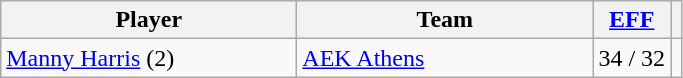<table class="wikitable sortable">
<tr>
<th width=190>Player</th>
<th width=190>Team</th>
<th><a href='#'>EFF</a></th>
<th></th>
</tr>
<tr>
<td> <a href='#'>Manny Harris</a> (2)</td>
<td> <a href='#'>AEK Athens</a></td>
<td style="text-align: center;">34 / 32</td>
<td style="text-align: center;"></td>
</tr>
</table>
